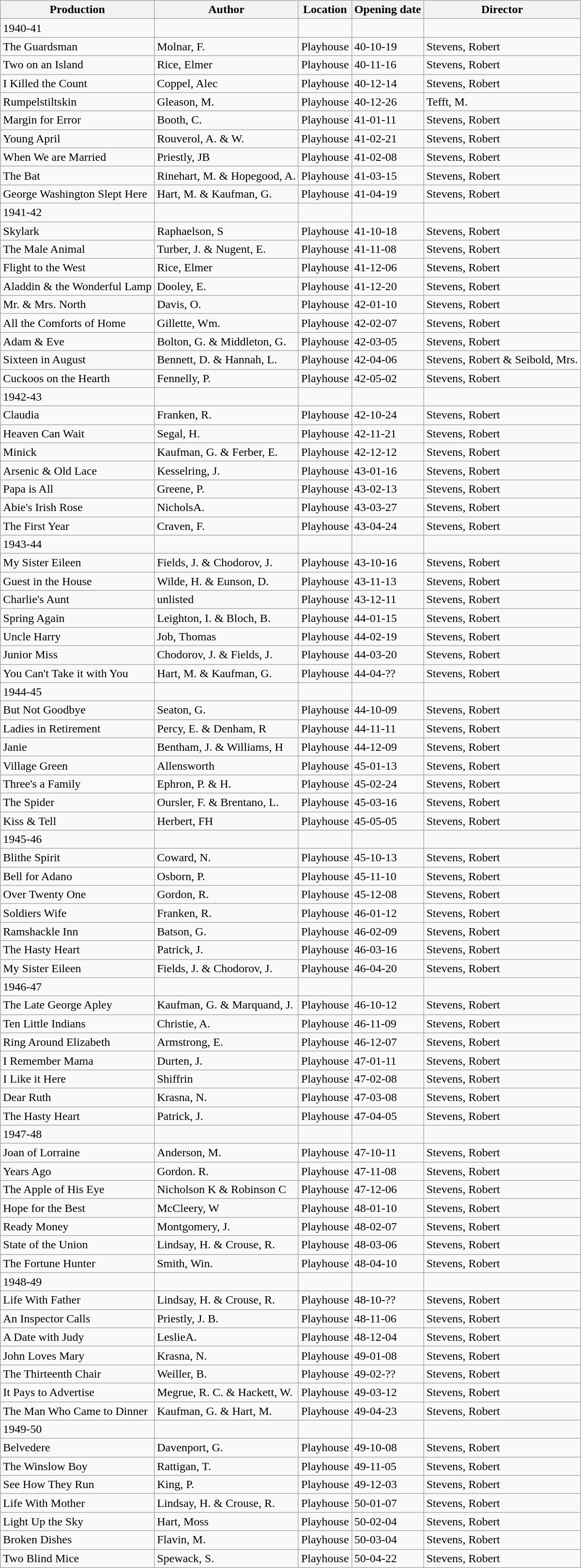<table class="wikitable" border="1">
<tr>
<th>Production</th>
<th>Author</th>
<th>Location</th>
<th>Opening date</th>
<th>Director</th>
</tr>
<tr>
<td>1940-41</td>
<td></td>
<td></td>
<td></td>
<td></td>
</tr>
<tr>
<td>The Guardsman</td>
<td>Molnar, F.</td>
<td>Playhouse</td>
<td>40-10-19</td>
<td>Stevens, Robert</td>
</tr>
<tr>
<td>Two on an Island</td>
<td>Rice, Elmer</td>
<td>Playhouse</td>
<td>40-11-16</td>
<td>Stevens, Robert</td>
</tr>
<tr>
<td>I Killed the Count</td>
<td>Coppel, Alec</td>
<td>Playhouse</td>
<td>40-12-14</td>
<td>Stevens, Robert</td>
</tr>
<tr>
<td>Rumpelstiltskin</td>
<td>Gleason, M.</td>
<td>Playhouse</td>
<td>40-12-26</td>
<td>Tefft, M.</td>
</tr>
<tr>
<td>Margin for Error</td>
<td>Booth, C.</td>
<td>Playhouse</td>
<td>41-01-11</td>
<td>Stevens, Robert</td>
</tr>
<tr>
<td>Young April</td>
<td>Rouverol, A. & W.</td>
<td>Playhouse</td>
<td>41-02-21</td>
<td>Stevens, Robert</td>
</tr>
<tr>
<td>When We are Married</td>
<td>Priestly, JB</td>
<td>Playhouse</td>
<td>41-02-08</td>
<td>Stevens, Robert</td>
</tr>
<tr>
<td>The Bat</td>
<td>Rinehart, M. & Hopegood, A.</td>
<td>Playhouse</td>
<td>41-03-15</td>
<td>Stevens, Robert</td>
</tr>
<tr>
<td>George Washington Slept Here</td>
<td>Hart, M. & Kaufman, G.</td>
<td>Playhouse</td>
<td>41-04-19</td>
<td>Stevens, Robert</td>
</tr>
<tr>
<td>1941-42</td>
<td></td>
<td></td>
<td></td>
<td></td>
</tr>
<tr>
<td>Skylark</td>
<td>Raphaelson, S</td>
<td>Playhouse</td>
<td>41-10-18</td>
<td>Stevens, Robert</td>
</tr>
<tr>
<td>The Male Animal</td>
<td>Turber, J. & Nugent, E.</td>
<td>Playhouse</td>
<td>41-11-08</td>
<td>Stevens, Robert</td>
</tr>
<tr>
<td>Flight to the West</td>
<td>Rice, Elmer</td>
<td>Playhouse</td>
<td>41-12-06</td>
<td>Stevens, Robert</td>
</tr>
<tr>
<td>Aladdin & the Wonderful Lamp</td>
<td>Dooley, E.</td>
<td>Playhouse</td>
<td>41-12-20</td>
<td>Stevens, Robert</td>
</tr>
<tr>
<td>Mr. & Mrs. North</td>
<td>Davis, O.</td>
<td>Playhouse</td>
<td>42-01-10</td>
<td>Stevens, Robert</td>
</tr>
<tr>
<td>All the Comforts of Home</td>
<td>Gillette, Wm.</td>
<td>Playhouse</td>
<td>42-02-07</td>
<td>Stevens, Robert</td>
</tr>
<tr>
<td>Adam & Eve</td>
<td>Bolton, G. & Middleton, G.</td>
<td>Playhouse</td>
<td>42-03-05</td>
<td>Stevens, Robert</td>
</tr>
<tr>
<td>Sixteen in August</td>
<td>Bennett, D. & Hannah, L.</td>
<td>Playhouse</td>
<td>42-04-06</td>
<td>Stevens, Robert & Seibold, Mrs.</td>
</tr>
<tr>
<td>Cuckoos on the Hearth</td>
<td>Fennelly, P.</td>
<td>Playhouse</td>
<td>42-05-02</td>
<td>Stevens, Robert</td>
</tr>
<tr>
<td>1942-43</td>
<td></td>
<td></td>
<td></td>
<td></td>
</tr>
<tr>
<td>Claudia</td>
<td>Franken, R.</td>
<td>Playhouse</td>
<td>42-10-24</td>
<td>Stevens, Robert</td>
</tr>
<tr>
<td>Heaven Can Wait</td>
<td>Segal, H.</td>
<td>Playhouse</td>
<td>42-11-21</td>
<td>Stevens, Robert</td>
</tr>
<tr>
<td>Minick</td>
<td>Kaufman, G. & Ferber, E.</td>
<td>Playhouse</td>
<td>42-12-12</td>
<td>Stevens, Robert</td>
</tr>
<tr>
<td>Arsenic & Old Lace</td>
<td>Kesselring, J.</td>
<td>Playhouse</td>
<td>43-01-16</td>
<td>Stevens, Robert</td>
</tr>
<tr>
<td>Papa is All</td>
<td>Greene, P.</td>
<td>Playhouse</td>
<td>43-02-13</td>
<td>Stevens, Robert</td>
</tr>
<tr>
<td>Abie's Irish Rose</td>
<td>NicholsA.</td>
<td>Playhouse</td>
<td>43-03-27</td>
<td>Stevens, Robert</td>
</tr>
<tr>
<td>The First Year</td>
<td>Craven, F.</td>
<td>Playhouse</td>
<td>43-04-24</td>
<td>Stevens, Robert</td>
</tr>
<tr 20>
<td>1943-44</td>
<td></td>
<td></td>
<td></td>
<td></td>
</tr>
<tr>
<td>My Sister Eileen</td>
<td>Fields, J. & Chodorov, J.</td>
<td>Playhouse</td>
<td>43-10-16</td>
<td>Stevens, Robert</td>
</tr>
<tr>
<td>Guest in the House</td>
<td>Wilde, H. & Eunson, D.</td>
<td>Playhouse</td>
<td>43-11-13</td>
<td>Stevens, Robert</td>
</tr>
<tr>
<td>Charlie's Aunt</td>
<td>unlisted</td>
<td>Playhouse</td>
<td>43-12-11</td>
<td>Stevens, Robert</td>
</tr>
<tr>
<td>Spring Again</td>
<td>Leighton, I. & Bloch, B.</td>
<td>Playhouse</td>
<td>44-01-15</td>
<td>Stevens, Robert</td>
</tr>
<tr>
<td>Uncle Harry</td>
<td>Job, Thomas</td>
<td>Playhouse</td>
<td>44-02-19</td>
<td>Stevens, Robert</td>
</tr>
<tr>
<td>Junior Miss</td>
<td>Chodorov, J. & Fields, J.</td>
<td>Playhouse</td>
<td>44-03-20</td>
<td>Stevens, Robert</td>
</tr>
<tr>
<td>You Can't Take it with You</td>
<td>Hart, M. & Kaufman, G.</td>
<td>Playhouse</td>
<td>44-04-??</td>
<td>Stevens, Robert</td>
</tr>
<tr 21>
<td>1944-45</td>
<td></td>
<td></td>
<td></td>
<td></td>
</tr>
<tr>
<td>But Not Goodbye</td>
<td>Seaton, G.</td>
<td>Playhouse</td>
<td>44-10-09</td>
<td>Stevens, Robert</td>
</tr>
<tr>
<td>Ladies in Retirement</td>
<td>Percy, E. & Denham, R</td>
<td>Playhouse</td>
<td>44-11-11</td>
<td>Stevens, Robert</td>
</tr>
<tr>
<td>Janie</td>
<td>Bentham, J. & Williams, H</td>
<td>Playhouse</td>
<td>44-12-09</td>
<td>Stevens, Robert</td>
</tr>
<tr>
<td>Village Green</td>
<td>Allensworth</td>
<td>Playhouse</td>
<td>45-01-13</td>
<td>Stevens, Robert</td>
</tr>
<tr>
<td>Three's a Family</td>
<td>Ephron, P. & H.</td>
<td>Playhouse</td>
<td>45-02-24</td>
<td>Stevens, Robert</td>
</tr>
<tr>
<td>The Spider</td>
<td>Oursler, F. & Brentano, L.</td>
<td>Playhouse</td>
<td>45-03-16</td>
<td>Stevens, Robert</td>
</tr>
<tr>
<td>Kiss & Tell</td>
<td>Herbert, FH</td>
<td>Playhouse</td>
<td>45-05-05</td>
<td>Stevens, Robert</td>
</tr>
<tr 22>
<td>1945-46</td>
<td></td>
<td></td>
<td></td>
<td></td>
</tr>
<tr>
<td>Blithe Spirit</td>
<td>Coward, N.</td>
<td>Playhouse</td>
<td>45-10-13</td>
<td>Stevens, Robert</td>
</tr>
<tr>
<td>Bell for Adano</td>
<td>Osborn, P.</td>
<td>Playhouse</td>
<td>45-11-10</td>
<td>Stevens, Robert</td>
</tr>
<tr>
<td>Over Twenty One</td>
<td>Gordon, R.</td>
<td>Playhouse</td>
<td>45-12-08</td>
<td>Stevens, Robert</td>
</tr>
<tr>
<td>Soldiers Wife</td>
<td>Franken, R.</td>
<td>Playhouse</td>
<td>46-01-12</td>
<td>Stevens, Robert</td>
</tr>
<tr>
<td>Ramshackle Inn</td>
<td>Batson, G.</td>
<td>Playhouse</td>
<td>46-02-09</td>
<td>Stevens, Robert</td>
</tr>
<tr>
<td>The Hasty Heart</td>
<td>Patrick, J.</td>
<td>Playhouse</td>
<td>46-03-16</td>
<td>Stevens, Robert</td>
</tr>
<tr>
<td>My Sister Eileen</td>
<td>Fields, J. & Chodorov, J.</td>
<td>Playhouse</td>
<td>46-04-20</td>
<td>Stevens, Robert</td>
</tr>
<tr 23>
<td>1946-47</td>
<td></td>
<td></td>
<td></td>
<td></td>
</tr>
<tr>
<td>The Late George Apley</td>
<td>Kaufman, G. & Marquand, J.</td>
<td>Playhouse</td>
<td>46-10-12</td>
<td>Stevens, Robert</td>
</tr>
<tr>
<td>Ten Little Indians</td>
<td>Christie, A.</td>
<td>Playhouse</td>
<td>46-11-09</td>
<td>Stevens, Robert</td>
</tr>
<tr>
<td>Ring Around Elizabeth</td>
<td>Armstrong, E.</td>
<td>Playhouse</td>
<td>46-12-07</td>
<td>Stevens, Robert</td>
</tr>
<tr>
<td>I Remember Mama</td>
<td>Durten, J.</td>
<td>Playhouse</td>
<td>47-01-11</td>
<td>Stevens, Robert</td>
</tr>
<tr>
<td>I Like it Here</td>
<td>Shiffrin</td>
<td>Playhouse</td>
<td>47-02-08</td>
<td>Stevens, Robert</td>
</tr>
<tr>
<td>Dear Ruth</td>
<td>Krasna, N.</td>
<td>Playhouse</td>
<td>47-03-08</td>
<td>Stevens, Robert</td>
</tr>
<tr>
<td>The Hasty Heart</td>
<td>Patrick, J.</td>
<td>Playhouse</td>
<td>47-04-05</td>
<td>Stevens, Robert</td>
</tr>
<tr 24>
<td>1947-48</td>
<td></td>
<td></td>
<td></td>
<td></td>
</tr>
<tr>
<td>Joan of Lorraine</td>
<td>Anderson, M.</td>
<td>Playhouse</td>
<td>47-10-11</td>
<td>Stevens, Robert</td>
</tr>
<tr>
<td>Years Ago</td>
<td>Gordon. R.</td>
<td>Playhouse</td>
<td>47-11-08</td>
<td>Stevens, Robert</td>
</tr>
<tr>
<td>The Apple of His Eye</td>
<td>Nicholson K & Robinson C</td>
<td>Playhouse</td>
<td>47-12-06</td>
<td>Stevens, Robert</td>
</tr>
<tr>
<td>Hope for the Best</td>
<td>McCleery, W</td>
<td>Playhouse</td>
<td>48-01-10</td>
<td>Stevens, Robert</td>
</tr>
<tr>
<td>Ready Money</td>
<td>Montgomery, J.</td>
<td>Playhouse</td>
<td>48-02-07</td>
<td>Stevens, Robert</td>
</tr>
<tr>
<td>State of the Union</td>
<td>Lindsay, H. & Crouse, R.</td>
<td>Playhouse</td>
<td>48-03-06</td>
<td>Stevens, Robert</td>
</tr>
<tr>
<td>The Fortune Hunter</td>
<td>Smith, Win.</td>
<td>Playhouse</td>
<td>48-04-10</td>
<td>Stevens, Robert</td>
</tr>
<tr 25>
<td>1948-49</td>
<td></td>
<td></td>
<td></td>
<td></td>
</tr>
<tr>
<td>Life With Father</td>
<td>Lindsay, H. & Crouse, R.</td>
<td>Playhouse</td>
<td>48-10-??</td>
<td>Stevens, Robert</td>
</tr>
<tr>
<td>An Inspector Calls</td>
<td>Priestly, J. B.</td>
<td>Playhouse</td>
<td>48-11-06</td>
<td>Stevens, Robert</td>
</tr>
<tr>
<td>A Date with Judy</td>
<td>LeslieA.</td>
<td>Playhouse</td>
<td>48-12-04</td>
<td>Stevens, Robert</td>
</tr>
<tr>
<td>John Loves Mary</td>
<td>Krasna, N.</td>
<td>Playhouse</td>
<td>49-01-08</td>
<td>Stevens, Robert</td>
</tr>
<tr>
<td>The Thirteenth Chair</td>
<td>Weiller, B.</td>
<td>Playhouse</td>
<td>49-02-??</td>
<td>Stevens, Robert</td>
</tr>
<tr>
<td>It Pays to Advertise</td>
<td>Megrue, R. C. & Hackett, W.</td>
<td>Playhouse</td>
<td>49-03-12</td>
<td>Stevens, Robert</td>
</tr>
<tr>
<td>The Man Who Came to Dinner</td>
<td>Kaufman, G. & Hart, M.</td>
<td>Playhouse</td>
<td>49-04-23</td>
<td>Stevens, Robert</td>
</tr>
<tr 26>
<td>1949-50</td>
<td></td>
<td></td>
<td></td>
<td></td>
</tr>
<tr>
<td>Belvedere</td>
<td>Davenport, G.</td>
<td>Playhouse</td>
<td>49-10-08</td>
<td>Stevens, Robert</td>
</tr>
<tr>
<td>The Winslow Boy</td>
<td>Rattigan, T.</td>
<td>Playhouse</td>
<td>49-11-05</td>
<td>Stevens, Robert</td>
</tr>
<tr>
<td>See How They Run</td>
<td>King, P.</td>
<td>Playhouse</td>
<td>49-12-03</td>
<td>Stevens, Robert</td>
</tr>
<tr>
<td>Life With Mother</td>
<td>Lindsay, H. & Crouse, R.</td>
<td>Playhouse</td>
<td>50-01-07</td>
<td>Stevens, Robert</td>
</tr>
<tr>
<td>Light Up the Sky</td>
<td>Hart, Moss</td>
<td>Playhouse</td>
<td>50-02-04</td>
<td>Stevens, Robert</td>
</tr>
<tr>
<td>Broken Dishes</td>
<td>Flavin, M.</td>
<td>Playhouse</td>
<td>50-03-04</td>
<td>Stevens, Robert</td>
</tr>
<tr>
<td>Two Blind Mice</td>
<td>Spewack, S.</td>
<td>Playhouse</td>
<td>50-04-22</td>
<td>Stevens, Robert</td>
</tr>
</table>
